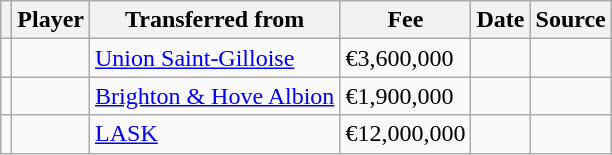<table class="wikitable plainrowheaders sortable">
<tr>
<th></th>
<th scope="col">Player</th>
<th>Transferred from</th>
<th style="width: 65px;">Fee</th>
<th scope="col">Date</th>
<th scope="col">Source</th>
</tr>
<tr>
<td align="center"></td>
<td></td>
<td> <a href='#'>Union Saint-Gilloise</a></td>
<td>€3,600,000</td>
<td></td>
<td></td>
</tr>
<tr>
<td align="center"></td>
<td></td>
<td> <a href='#'>Brighton & Hove Albion</a></td>
<td>€1,900,000</td>
<td></td>
<td></td>
</tr>
<tr>
<td align="center"></td>
<td></td>
<td> <a href='#'>LASK</a></td>
<td>€12,000,000</td>
<td></td>
<td></td>
</tr>
</table>
